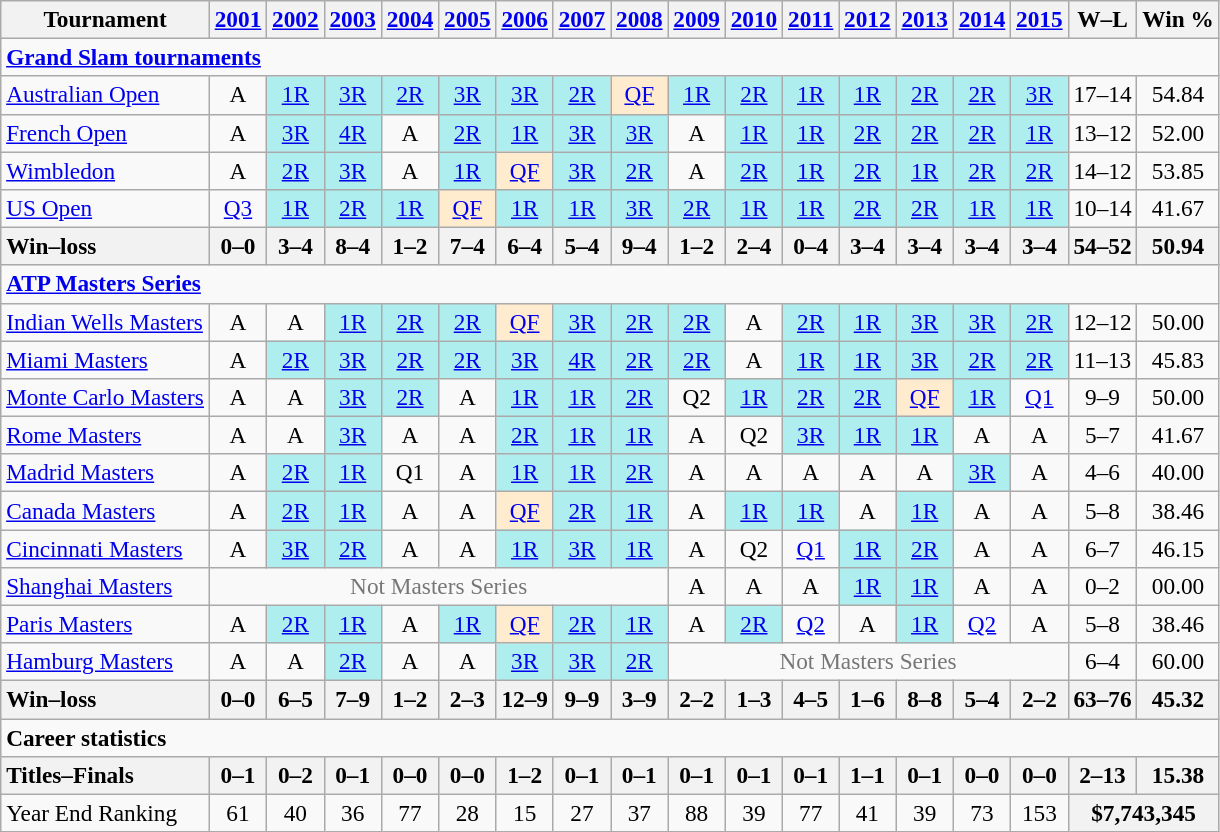<table class=wikitable style=text-align:center;font-size:97%>
<tr>
<th>Tournament</th>
<th><a href='#'>2001</a></th>
<th><a href='#'>2002</a></th>
<th><a href='#'>2003</a></th>
<th><a href='#'>2004</a></th>
<th><a href='#'>2005</a></th>
<th><a href='#'>2006</a></th>
<th><a href='#'>2007</a></th>
<th><a href='#'>2008</a></th>
<th><a href='#'>2009</a></th>
<th><a href='#'>2010</a></th>
<th><a href='#'>2011</a></th>
<th><a href='#'>2012</a></th>
<th><a href='#'>2013</a></th>
<th><a href='#'>2014</a></th>
<th><a href='#'>2015</a></th>
<th>W–L</th>
<th>Win %</th>
</tr>
<tr>
<td colspan=20 align=left><strong><a href='#'>Grand Slam tournaments</a></strong></td>
</tr>
<tr>
<td align=left><a href='#'>Australian Open</a></td>
<td>A</td>
<td bgcolor=afeeee><a href='#'>1R</a></td>
<td bgcolor=afeeee><a href='#'>3R</a></td>
<td bgcolor=afeeee><a href='#'>2R</a></td>
<td bgcolor=afeeee><a href='#'>3R</a></td>
<td bgcolor=afeeee><a href='#'>3R</a></td>
<td bgcolor=afeeee><a href='#'>2R</a></td>
<td bgcolor=ffebcd><a href='#'>QF</a></td>
<td bgcolor=afeeee><a href='#'>1R</a></td>
<td bgcolor=afeeee><a href='#'>2R</a></td>
<td bgcolor=afeeee><a href='#'>1R</a></td>
<td bgcolor=afeeee><a href='#'>1R</a></td>
<td bgcolor=afeeee><a href='#'>2R</a></td>
<td bgcolor=afeeee><a href='#'>2R</a></td>
<td bgcolor=afeeee><a href='#'>3R</a></td>
<td>17–14</td>
<td>54.84</td>
</tr>
<tr>
<td align=left><a href='#'>French Open</a></td>
<td>A</td>
<td bgcolor=afeeee><a href='#'>3R</a></td>
<td bgcolor=afeeee><a href='#'>4R</a></td>
<td>A</td>
<td bgcolor=afeeee><a href='#'>2R</a></td>
<td bgcolor=afeeee><a href='#'>1R</a></td>
<td bgcolor=afeeee><a href='#'>3R</a></td>
<td bgcolor=afeeee><a href='#'>3R</a></td>
<td>A</td>
<td bgcolor=afeeee><a href='#'>1R</a></td>
<td bgcolor=afeeee><a href='#'>1R</a></td>
<td bgcolor=afeeee><a href='#'>2R</a></td>
<td bgcolor=afeeee><a href='#'>2R</a></td>
<td bgcolor=afeeee><a href='#'>2R</a></td>
<td bgcolor=afeeee><a href='#'>1R</a></td>
<td>13–12</td>
<td>52.00</td>
</tr>
<tr>
<td align=left><a href='#'>Wimbledon</a></td>
<td>A</td>
<td bgcolor=afeeee><a href='#'>2R</a></td>
<td bgcolor=afeeee><a href='#'>3R</a></td>
<td>A</td>
<td bgcolor=afeeee><a href='#'>1R</a></td>
<td bgcolor=ffebcd><a href='#'>QF</a></td>
<td bgcolor=afeeee><a href='#'>3R</a></td>
<td bgcolor=afeeee><a href='#'>2R</a></td>
<td>A</td>
<td bgcolor=afeeee><a href='#'>2R</a></td>
<td bgcolor=afeeee><a href='#'>1R</a></td>
<td bgcolor=afeeee><a href='#'>2R</a></td>
<td bgcolor=afeeee><a href='#'>1R</a></td>
<td bgcolor=afeeee><a href='#'>2R</a></td>
<td bgcolor=afeeee><a href='#'>2R</a></td>
<td>14–12</td>
<td>53.85</td>
</tr>
<tr>
<td align=left><a href='#'>US Open</a></td>
<td><a href='#'>Q3</a></td>
<td bgcolor=afeeee><a href='#'>1R</a></td>
<td bgcolor=afeeee><a href='#'>2R</a></td>
<td bgcolor=afeeee><a href='#'>1R</a></td>
<td bgcolor=ffebcd><a href='#'>QF</a></td>
<td bgcolor=afeeee><a href='#'>1R</a></td>
<td bgcolor=afeeee><a href='#'>1R</a></td>
<td bgcolor=afeeee><a href='#'>3R</a></td>
<td bgcolor=afeeee><a href='#'>2R</a></td>
<td bgcolor=afeeee><a href='#'>1R</a></td>
<td bgcolor=afeeee><a href='#'>1R</a></td>
<td bgcolor=afeeee><a href='#'>2R</a></td>
<td bgcolor=afeeee><a href='#'>2R</a></td>
<td bgcolor=afeeee><a href='#'>1R</a></td>
<td bgcolor=afeeee><a href='#'>1R</a></td>
<td>10–14</td>
<td>41.67</td>
</tr>
<tr>
<th style=text-align:left>Win–loss</th>
<th>0–0</th>
<th>3–4</th>
<th>8–4</th>
<th>1–2</th>
<th>7–4</th>
<th>6–4</th>
<th>5–4</th>
<th>9–4</th>
<th>1–2</th>
<th>2–4</th>
<th>0–4</th>
<th>3–4</th>
<th>3–4</th>
<th>3–4</th>
<th>3–4</th>
<th>54–52</th>
<th>50.94</th>
</tr>
<tr>
<td colspan=20 align=left><strong><a href='#'>ATP Masters Series</a></strong></td>
</tr>
<tr>
<td align=left><a href='#'>Indian Wells Masters</a></td>
<td>A</td>
<td>A</td>
<td bgcolor=afeeee><a href='#'>1R</a></td>
<td bgcolor=afeeee><a href='#'>2R</a></td>
<td bgcolor=afeeee><a href='#'>2R</a></td>
<td bgcolor=ffebcd><a href='#'>QF</a></td>
<td bgcolor=afeeee><a href='#'>3R</a></td>
<td bgcolor=afeeee><a href='#'>2R</a></td>
<td bgcolor=afeeee><a href='#'>2R</a></td>
<td>A</td>
<td bgcolor=afeeee><a href='#'>2R</a></td>
<td bgcolor=afeeee><a href='#'>1R</a></td>
<td bgcolor=afeeee><a href='#'>3R</a></td>
<td bgcolor=afeeee><a href='#'>3R</a></td>
<td bgcolor=afeeee><a href='#'>2R</a></td>
<td>12–12</td>
<td>50.00</td>
</tr>
<tr>
<td align=left><a href='#'>Miami Masters</a></td>
<td>A</td>
<td bgcolor=afeeee><a href='#'>2R</a></td>
<td bgcolor=afeeee><a href='#'>3R</a></td>
<td bgcolor=afeeee><a href='#'>2R</a></td>
<td bgcolor=afeeee><a href='#'>2R</a></td>
<td bgcolor=afeeee><a href='#'>3R</a></td>
<td bgcolor=afeeee><a href='#'>4R</a></td>
<td bgcolor=afeeee><a href='#'>2R</a></td>
<td bgcolor=afeeee><a href='#'>2R</a></td>
<td>A</td>
<td bgcolor=afeeee><a href='#'>1R</a></td>
<td bgcolor=afeeee><a href='#'>1R</a></td>
<td bgcolor=afeeee><a href='#'>3R</a></td>
<td bgcolor=afeeee><a href='#'>2R</a></td>
<td bgcolor=afeeee><a href='#'>2R</a></td>
<td>11–13</td>
<td>45.83</td>
</tr>
<tr>
<td align=left><a href='#'>Monte Carlo Masters</a></td>
<td>A</td>
<td>A</td>
<td bgcolor=afeeee><a href='#'>3R</a></td>
<td bgcolor=afeeee><a href='#'>2R</a></td>
<td>A</td>
<td bgcolor=afeeee><a href='#'>1R</a></td>
<td bgcolor=afeeee><a href='#'>1R</a></td>
<td bgcolor=afeeee><a href='#'>2R</a></td>
<td>Q2</td>
<td bgcolor=afeeee><a href='#'>1R</a></td>
<td bgcolor=afeeee><a href='#'>2R</a></td>
<td bgcolor=afeeee><a href='#'>2R</a></td>
<td bgcolor=ffebcd><a href='#'>QF</a></td>
<td bgcolor=afeeee><a href='#'>1R</a></td>
<td><a href='#'>Q1</a></td>
<td>9–9</td>
<td>50.00</td>
</tr>
<tr>
<td align=left><a href='#'>Rome Masters</a></td>
<td>A</td>
<td>A</td>
<td bgcolor=afeeee><a href='#'>3R</a></td>
<td>A</td>
<td>A</td>
<td bgcolor=afeeee><a href='#'>2R</a></td>
<td bgcolor=afeeee><a href='#'>1R</a></td>
<td bgcolor=afeeee><a href='#'>1R</a></td>
<td>A</td>
<td>Q2</td>
<td bgcolor=afeeee><a href='#'>3R</a></td>
<td bgcolor=afeeee><a href='#'>1R</a></td>
<td bgcolor=afeeee><a href='#'>1R</a></td>
<td>A</td>
<td>A</td>
<td>5–7</td>
<td>41.67</td>
</tr>
<tr>
<td align=left><a href='#'>Madrid Masters</a></td>
<td>A</td>
<td bgcolor=afeeee><a href='#'>2R</a></td>
<td bgcolor=afeeee><a href='#'>1R</a></td>
<td>Q1</td>
<td>A</td>
<td bgcolor=afeeee><a href='#'>1R</a></td>
<td bgcolor=afeeee><a href='#'>1R</a></td>
<td bgcolor=afeeee><a href='#'>2R</a></td>
<td>A</td>
<td>A</td>
<td>A</td>
<td>A</td>
<td>A</td>
<td bgcolor=afeeee><a href='#'>3R</a></td>
<td>A</td>
<td>4–6</td>
<td>40.00</td>
</tr>
<tr>
<td align=left><a href='#'>Canada Masters</a></td>
<td>A</td>
<td bgcolor=afeeee><a href='#'>2R</a></td>
<td bgcolor=afeeee><a href='#'>1R</a></td>
<td>A</td>
<td>A</td>
<td bgcolor=ffebcd><a href='#'>QF</a></td>
<td bgcolor=afeeee><a href='#'>2R</a></td>
<td bgcolor=afeeee><a href='#'>1R</a></td>
<td>A</td>
<td bgcolor=afeeee><a href='#'>1R</a></td>
<td bgcolor=afeeee><a href='#'>1R</a></td>
<td>A</td>
<td bgcolor=afeeee><a href='#'>1R</a></td>
<td>A</td>
<td>A</td>
<td>5–8</td>
<td>38.46</td>
</tr>
<tr>
<td align=left><a href='#'>Cincinnati Masters</a></td>
<td>A</td>
<td bgcolor=afeeee><a href='#'>3R</a></td>
<td bgcolor=afeeee><a href='#'>2R</a></td>
<td>A</td>
<td>A</td>
<td bgcolor=afeeee><a href='#'>1R</a></td>
<td bgcolor=afeeee><a href='#'>3R</a></td>
<td bgcolor=afeeee><a href='#'>1R</a></td>
<td>A</td>
<td>Q2</td>
<td><a href='#'>Q1</a></td>
<td bgcolor=afeeee><a href='#'>1R</a></td>
<td bgcolor=afeeee><a href='#'>2R</a></td>
<td>A</td>
<td>A</td>
<td>6–7</td>
<td>46.15</td>
</tr>
<tr>
<td align=left><a href='#'>Shanghai Masters</a></td>
<td colspan=8 style=color:#767676>Not Masters Series</td>
<td>A</td>
<td>A</td>
<td>A</td>
<td bgcolor=afeeee><a href='#'>1R</a></td>
<td bgcolor=afeeee><a href='#'>1R</a></td>
<td>A</td>
<td>A</td>
<td>0–2</td>
<td>00.00</td>
</tr>
<tr>
<td align=left><a href='#'>Paris Masters</a></td>
<td>A</td>
<td bgcolor=afeeee><a href='#'>2R</a></td>
<td bgcolor=afeeee><a href='#'>1R</a></td>
<td>A</td>
<td bgcolor=afeeee><a href='#'>1R</a></td>
<td bgcolor=ffebcd><a href='#'>QF</a></td>
<td bgcolor=afeeee><a href='#'>2R</a></td>
<td bgcolor=afeeee><a href='#'>1R</a></td>
<td>A</td>
<td bgcolor=afeeee><a href='#'>2R</a></td>
<td><a href='#'>Q2</a></td>
<td>A</td>
<td bgcolor=afeeee><a href='#'>1R</a></td>
<td><a href='#'>Q2</a></td>
<td>A</td>
<td>5–8</td>
<td>38.46</td>
</tr>
<tr>
<td align=left><a href='#'>Hamburg Masters</a></td>
<td>A</td>
<td>A</td>
<td bgcolor=afeeee><a href='#'>2R</a></td>
<td>A</td>
<td>A</td>
<td bgcolor=afeeee><a href='#'>3R</a></td>
<td bgcolor=afeeee><a href='#'>3R</a></td>
<td bgcolor=afeeee><a href='#'>2R</a></td>
<td colspan=7 style=color:#767676>Not Masters Series</td>
<td>6–4</td>
<td>60.00</td>
</tr>
<tr>
<th style=text-align:left>Win–loss</th>
<th>0–0</th>
<th>6–5</th>
<th>7–9</th>
<th>1–2</th>
<th>2–3</th>
<th>12–9</th>
<th>9–9</th>
<th>3–9</th>
<th>2–2</th>
<th>1–3</th>
<th>4–5</th>
<th>1–6</th>
<th>8–8</th>
<th>5–4</th>
<th>2–2</th>
<th>63–76</th>
<th>45.32</th>
</tr>
<tr>
<td colspan=20 align=left><strong>Career statistics</strong></td>
</tr>
<tr>
<th style=text-align:left>Titles–Finals</th>
<th>0–1</th>
<th>0–2</th>
<th>0–1</th>
<th>0–0</th>
<th>0–0</th>
<th>1–2</th>
<th>0–1</th>
<th>0–1</th>
<th>0–1</th>
<th>0–1</th>
<th>0–1</th>
<th>1–1</th>
<th>0–1</th>
<th>0–0</th>
<th>0–0</th>
<th>2–13</th>
<th>15.38</th>
</tr>
<tr>
<td align=left>Year End Ranking</td>
<td>61</td>
<td>40</td>
<td>36</td>
<td>77</td>
<td>28</td>
<td>15</td>
<td>27</td>
<td>37</td>
<td>88</td>
<td>39</td>
<td>77</td>
<td>41</td>
<td>39</td>
<td>73</td>
<td>153</td>
<th colspan=2>$7,743,345</th>
</tr>
</table>
